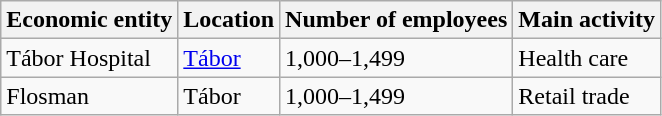<table class="wikitable sortable">
<tr>
<th>Economic entity</th>
<th>Location</th>
<th>Number of employees</th>
<th>Main activity</th>
</tr>
<tr>
<td>Tábor Hospital</td>
<td><a href='#'>Tábor</a></td>
<td>1,000–1,499</td>
<td>Health care</td>
</tr>
<tr>
<td>Flosman</td>
<td>Tábor</td>
<td>1,000–1,499</td>
<td>Retail trade</td>
</tr>
</table>
